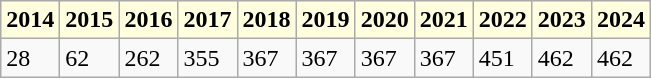<table class="wikitable">
<tr align="center" style="background:#ffffE0;">
<td><strong>2014</strong></td>
<td><strong>2015</strong></td>
<td><strong>2016</strong></td>
<td><strong>2017</strong></td>
<td><strong>2018</strong></td>
<td><strong>2019</strong></td>
<td><strong>2020</strong></td>
<td><strong>2021</strong></td>
<td><strong>2022</strong></td>
<td><strong>2023</strong></td>
<td><strong>2024</strong></td>
</tr>
<tr>
<td>28</td>
<td>62</td>
<td>262</td>
<td>355</td>
<td>367</td>
<td>367</td>
<td>367</td>
<td>367</td>
<td>451</td>
<td>462</td>
<td>462</td>
</tr>
</table>
